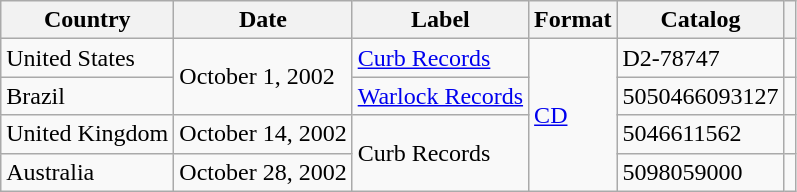<table class="wikitable">
<tr>
<th>Country</th>
<th>Date</th>
<th>Label</th>
<th>Format</th>
<th>Catalog</th>
<th></th>
</tr>
<tr>
<td>United States</td>
<td rowspan="2">October 1, 2002</td>
<td><a href='#'>Curb Records</a></td>
<td rowspan="4"><a href='#'>CD</a></td>
<td>D2-78747</td>
<td></td>
</tr>
<tr>
<td>Brazil</td>
<td><a href='#'>Warlock Records</a></td>
<td>5050466093127</td>
<td></td>
</tr>
<tr>
<td>United Kingdom</td>
<td>October 14, 2002</td>
<td rowspan="2">Curb Records</td>
<td>5046611562</td>
<td></td>
</tr>
<tr>
<td>Australia</td>
<td>October 28, 2002</td>
<td>5098059000</td>
<td></td>
</tr>
</table>
